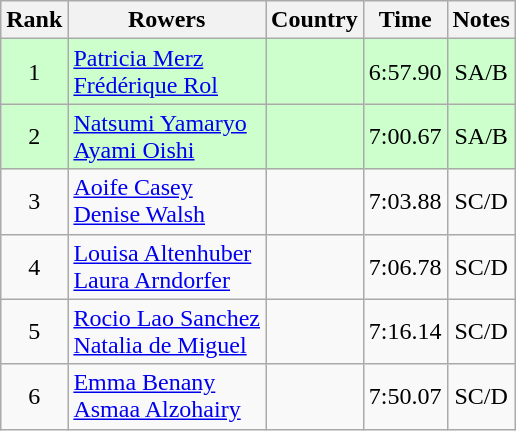<table class="wikitable" style="text-align:center">
<tr>
<th>Rank</th>
<th>Rowers</th>
<th>Country</th>
<th>Time</th>
<th>Notes</th>
</tr>
<tr bgcolor=ccffcc>
<td>1</td>
<td align="left"><a href='#'>Patricia Merz</a><br><a href='#'>Frédérique Rol</a></td>
<td align="left"></td>
<td>6:57.90</td>
<td>SA/B</td>
</tr>
<tr bgcolor=ccffcc>
<td>2</td>
<td align="left"><a href='#'>Natsumi Yamaryo</a><br><a href='#'>Ayami Oishi</a></td>
<td align="left"></td>
<td>7:00.67</td>
<td>SA/B</td>
</tr>
<tr>
<td>3</td>
<td align="left"><a href='#'>Aoife Casey</a><br><a href='#'>Denise Walsh</a></td>
<td align="left"></td>
<td>7:03.88</td>
<td>SC/D</td>
</tr>
<tr>
<td>4</td>
<td align="left"><a href='#'>Louisa Altenhuber</a><br><a href='#'>Laura Arndorfer</a></td>
<td align="left"></td>
<td>7:06.78</td>
<td>SC/D</td>
</tr>
<tr>
<td>5</td>
<td align="left"><a href='#'>Rocio Lao Sanchez</a><br><a href='#'>Natalia de Miguel</a></td>
<td align="left"></td>
<td>7:16.14</td>
<td>SC/D</td>
</tr>
<tr>
<td>6</td>
<td align="left"><a href='#'>Emma Benany</a><br><a href='#'>Asmaa Alzohairy</a></td>
<td align="left"></td>
<td>7:50.07</td>
<td>SC/D</td>
</tr>
</table>
